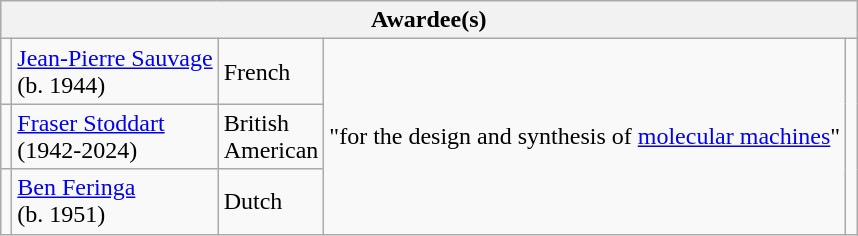<table class="wikitable">
<tr>
<th colspan="5">Awardee(s)</th>
</tr>
<tr>
<td></td>
<td><a href='#'>Jean-Pierre Sauvage</a><br>(b. 1944)</td>
<td> French</td>
<td rowspan="3">"for the design and synthesis of <a href='#'>molecular machines</a>"</td>
<td rowspan="3"></td>
</tr>
<tr>
<td></td>
<td><a href='#'>Fraser Stoddart</a><br>(1942-2024)</td>
<td> British<br> American</td>
</tr>
<tr>
<td></td>
<td><a href='#'>Ben Feringa</a><br>(b. 1951)</td>
<td> Dutch</td>
</tr>
</table>
